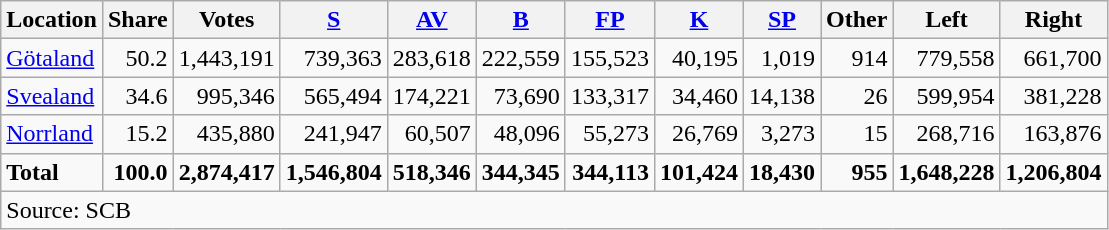<table class="wikitable sortable" style=text-align:right>
<tr>
<th>Location</th>
<th>Share</th>
<th>Votes</th>
<th><a href='#'>S</a></th>
<th><a href='#'>AV</a></th>
<th><a href='#'>B</a></th>
<th><a href='#'>FP</a></th>
<th><a href='#'>K</a></th>
<th><a href='#'>SP</a></th>
<th>Other</th>
<th>Left</th>
<th>Right</th>
</tr>
<tr>
<td align=left><a href='#'>Götaland</a></td>
<td>50.2</td>
<td>1,443,191</td>
<td>739,363</td>
<td>283,618</td>
<td>222,559</td>
<td>155,523</td>
<td>40,195</td>
<td>1,019</td>
<td>914</td>
<td>779,558</td>
<td>661,700</td>
</tr>
<tr>
<td align=left><a href='#'>Svealand</a></td>
<td>34.6</td>
<td>995,346</td>
<td>565,494</td>
<td>174,221</td>
<td>73,690</td>
<td>133,317</td>
<td>34,460</td>
<td>14,138</td>
<td>26</td>
<td>599,954</td>
<td>381,228</td>
</tr>
<tr>
<td align=left><a href='#'>Norrland</a></td>
<td>15.2</td>
<td>435,880</td>
<td>241,947</td>
<td>60,507</td>
<td>48,096</td>
<td>55,273</td>
<td>26,769</td>
<td>3,273</td>
<td>15</td>
<td>268,716</td>
<td>163,876</td>
</tr>
<tr>
<td align=left><strong>Total</strong></td>
<td><strong>100.0</strong></td>
<td><strong>2,874,417</strong></td>
<td><strong>1,546,804</strong></td>
<td><strong>518,346</strong></td>
<td><strong>344,345</strong></td>
<td><strong>344,113</strong></td>
<td><strong>101,424</strong></td>
<td><strong>18,430</strong></td>
<td><strong>955</strong></td>
<td><strong>1,648,228</strong></td>
<td><strong>1,206,804</strong></td>
</tr>
<tr>
<td align=left colspan=12>Source: SCB </td>
</tr>
</table>
